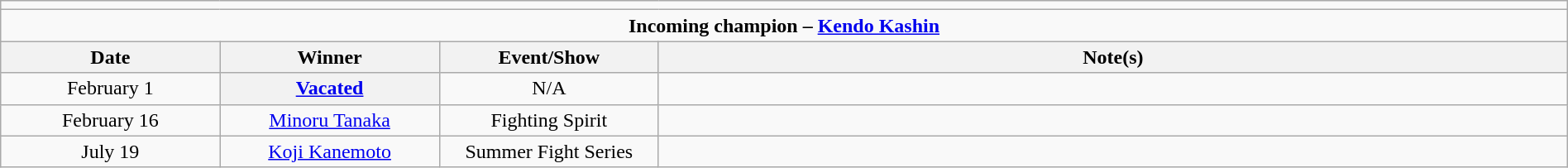<table class="wikitable" style="text-align:center; width:100%;">
<tr>
<td colspan="5"></td>
</tr>
<tr>
<td colspan="5"><strong>Incoming champion – <a href='#'>Kendo Kashin</a></strong></td>
</tr>
<tr>
<th width=14%>Date</th>
<th width=14%>Winner</th>
<th width=14%>Event/Show</th>
<th width=58%>Note(s)</th>
</tr>
<tr>
<td>February 1</td>
<th><a href='#'>Vacated</a></th>
<td>N/A</td>
<td align="left"></td>
</tr>
<tr>
<td>February 16</td>
<td><a href='#'>Minoru Tanaka</a></td>
<td>Fighting Spirit</td>
<td align="left"></td>
</tr>
<tr>
<td>July 19</td>
<td><a href='#'>Koji Kanemoto</a></td>
<td>Summer Fight Series</td>
<td align="left"></td>
</tr>
</table>
